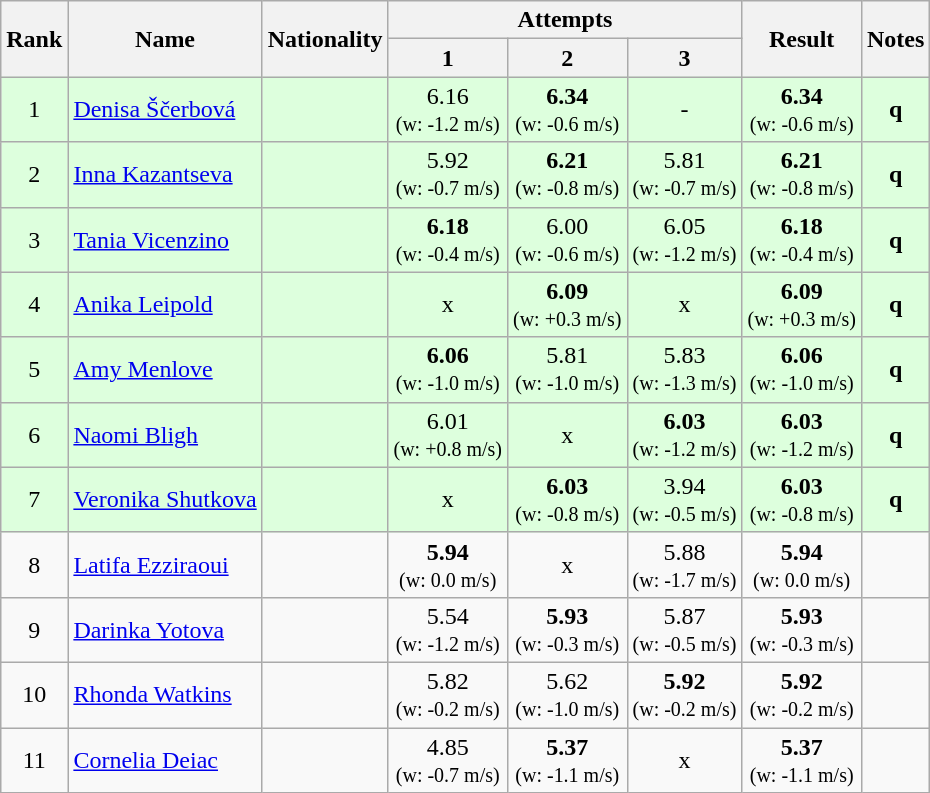<table class="wikitable sortable" style="text-align:center">
<tr>
<th rowspan=2>Rank</th>
<th rowspan=2>Name</th>
<th rowspan=2>Nationality</th>
<th colspan=3>Attempts</th>
<th rowspan=2>Result</th>
<th rowspan=2>Notes</th>
</tr>
<tr>
<th>1</th>
<th>2</th>
<th>3</th>
</tr>
<tr bgcolor=ddffdd>
<td>1</td>
<td align=left><a href='#'>Denisa Ščerbová</a></td>
<td align=left></td>
<td>6.16<br><small>(w: -1.2 m/s)</small></td>
<td><strong>6.34</strong><br><small>(w: -0.6 m/s)</small></td>
<td>-</td>
<td><strong>6.34</strong> <br><small>(w: -0.6 m/s)</small></td>
<td><strong>q</strong></td>
</tr>
<tr bgcolor=ddffdd>
<td>2</td>
<td align=left><a href='#'>Inna Kazantseva</a></td>
<td align=left></td>
<td>5.92<br><small>(w: -0.7 m/s)</small></td>
<td><strong>6.21</strong><br><small>(w: -0.8 m/s)</small></td>
<td>5.81<br><small>(w: -0.7 m/s)</small></td>
<td><strong>6.21</strong> <br><small>(w: -0.8 m/s)</small></td>
<td><strong>q</strong></td>
</tr>
<tr bgcolor=ddffdd>
<td>3</td>
<td align=left><a href='#'>Tania Vicenzino</a></td>
<td align=left></td>
<td><strong>6.18</strong><br><small>(w: -0.4 m/s)</small></td>
<td>6.00<br><small>(w: -0.6 m/s)</small></td>
<td>6.05<br><small>(w: -1.2 m/s)</small></td>
<td><strong>6.18</strong> <br><small>(w: -0.4 m/s)</small></td>
<td><strong>q</strong></td>
</tr>
<tr bgcolor=ddffdd>
<td>4</td>
<td align=left><a href='#'>Anika Leipold</a></td>
<td align=left></td>
<td>x</td>
<td><strong>6.09</strong><br><small>(w: +0.3 m/s)</small></td>
<td>x</td>
<td><strong>6.09</strong> <br><small>(w: +0.3 m/s)</small></td>
<td><strong>q</strong></td>
</tr>
<tr bgcolor=ddffdd>
<td>5</td>
<td align=left><a href='#'>Amy Menlove</a></td>
<td align=left></td>
<td><strong>6.06</strong><br><small>(w: -1.0 m/s)</small></td>
<td>5.81<br><small>(w: -1.0 m/s)</small></td>
<td>5.83<br><small>(w: -1.3 m/s)</small></td>
<td><strong>6.06</strong> <br><small>(w: -1.0 m/s)</small></td>
<td><strong>q</strong></td>
</tr>
<tr bgcolor=ddffdd>
<td>6</td>
<td align=left><a href='#'>Naomi Bligh</a></td>
<td align=left></td>
<td>6.01<br><small>(w: +0.8 m/s)</small></td>
<td>x</td>
<td><strong>6.03</strong><br><small>(w: -1.2 m/s)</small></td>
<td><strong>6.03</strong> <br><small>(w: -1.2 m/s)</small></td>
<td><strong>q</strong></td>
</tr>
<tr bgcolor=ddffdd>
<td>7</td>
<td align=left><a href='#'>Veronika Shutkova</a></td>
<td align=left></td>
<td>x</td>
<td><strong>6.03</strong><br><small>(w: -0.8 m/s)</small></td>
<td>3.94<br><small>(w: -0.5 m/s)</small></td>
<td><strong>6.03</strong> <br><small>(w: -0.8 m/s)</small></td>
<td><strong>q</strong></td>
</tr>
<tr>
<td>8</td>
<td align=left><a href='#'>Latifa Ezziraoui</a></td>
<td align=left></td>
<td><strong>5.94</strong><br><small>(w: 0.0 m/s)</small></td>
<td>x</td>
<td>5.88<br><small>(w: -1.7 m/s)</small></td>
<td><strong>5.94</strong> <br><small>(w: 0.0 m/s)</small></td>
<td></td>
</tr>
<tr>
<td>9</td>
<td align=left><a href='#'>Darinka Yotova</a></td>
<td align=left></td>
<td>5.54<br><small>(w: -1.2 m/s)</small></td>
<td><strong>5.93</strong><br><small>(w: -0.3 m/s)</small></td>
<td>5.87<br><small>(w: -0.5 m/s)</small></td>
<td><strong>5.93</strong> <br><small>(w: -0.3 m/s)</small></td>
<td></td>
</tr>
<tr>
<td>10</td>
<td align=left><a href='#'>Rhonda Watkins</a></td>
<td align=left></td>
<td>5.82<br><small>(w: -0.2 m/s)</small></td>
<td>5.62<br><small>(w: -1.0 m/s)</small></td>
<td><strong>5.92</strong><br><small>(w: -0.2 m/s)</small></td>
<td><strong>5.92</strong> <br><small>(w: -0.2 m/s)</small></td>
<td></td>
</tr>
<tr>
<td>11</td>
<td align=left><a href='#'>Cornelia Deiac</a></td>
<td align=left></td>
<td>4.85<br><small>(w: -0.7 m/s)</small></td>
<td><strong>5.37</strong><br><small>(w: -1.1 m/s)</small></td>
<td>x</td>
<td><strong>5.37</strong> <br><small>(w: -1.1 m/s)</small></td>
<td></td>
</tr>
</table>
